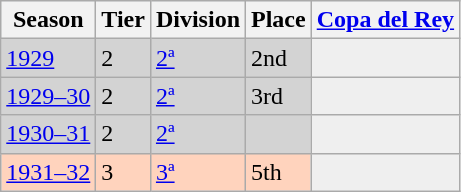<table class="wikitable">
<tr style="background:#f0f6fa;">
<th>Season</th>
<th>Tier</th>
<th>Division</th>
<th>Place</th>
<th><a href='#'>Copa del Rey</a></th>
</tr>
<tr>
<td style="background:#D3D3D3;"><a href='#'>1929</a></td>
<td style="background:#D3D3D3;">2</td>
<td style="background:#D3D3D3;"><a href='#'>2ª</a></td>
<td style="background:#D3D3D3;">2nd</td>
<th style="background:#efefef;"></th>
</tr>
<tr>
<td style="background:#D3D3D3;"><a href='#'>1929–30</a></td>
<td style="background:#D3D3D3;">2</td>
<td style="background:#D3D3D3;"><a href='#'>2ª</a></td>
<td style="background:#D3D3D3;">3rd</td>
<th style="background:#efefef;"></th>
</tr>
<tr>
<td style="background:#D3D3D3;"><a href='#'>1930–31</a></td>
<td style="background:#D3D3D3;">2</td>
<td style="background:#D3D3D3;"><a href='#'>2ª</a></td>
<td style="background:#D3D3D3;"></td>
<th style="background:#efefef;"></th>
</tr>
<tr>
<td style="background:#FFD3BD;"><a href='#'>1931–32</a></td>
<td style="background:#FFD3BD;">3</td>
<td style="background:#FFD3BD;"><a href='#'>3ª</a></td>
<td style="background:#FFD3BD;">5th</td>
<th style="background:#efefef;"></th>
</tr>
</table>
